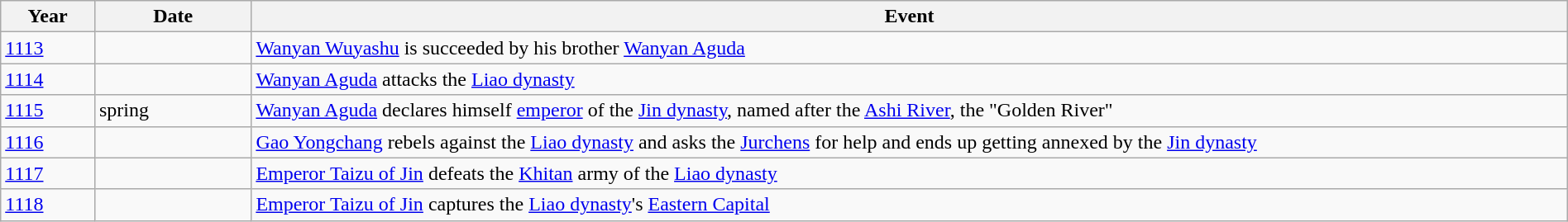<table class="wikitable" width="100%">
<tr>
<th style="width:6%">Year</th>
<th style="width:10%">Date</th>
<th>Event</th>
</tr>
<tr>
<td><a href='#'>1113</a></td>
<td></td>
<td><a href='#'>Wanyan Wuyashu</a> is succeeded by his brother <a href='#'>Wanyan Aguda</a></td>
</tr>
<tr>
<td><a href='#'>1114</a></td>
<td></td>
<td><a href='#'>Wanyan Aguda</a> attacks the <a href='#'>Liao dynasty</a></td>
</tr>
<tr>
<td><a href='#'>1115</a></td>
<td>spring</td>
<td><a href='#'>Wanyan Aguda</a> declares himself <a href='#'>emperor</a> of the <a href='#'>Jin dynasty</a>, named after the <a href='#'>Ashi River</a>, the "Golden River"</td>
</tr>
<tr>
<td><a href='#'>1116</a></td>
<td></td>
<td><a href='#'>Gao Yongchang</a> rebels against the <a href='#'>Liao dynasty</a> and asks the <a href='#'>Jurchens</a> for help and ends up getting annexed by the <a href='#'>Jin dynasty</a></td>
</tr>
<tr>
<td><a href='#'>1117</a></td>
<td></td>
<td><a href='#'>Emperor Taizu of Jin</a> defeats the <a href='#'>Khitan</a> army of the <a href='#'>Liao dynasty</a></td>
</tr>
<tr>
<td><a href='#'>1118</a></td>
<td></td>
<td><a href='#'>Emperor Taizu of Jin</a> captures the <a href='#'>Liao dynasty</a>'s <a href='#'>Eastern Capital</a></td>
</tr>
</table>
